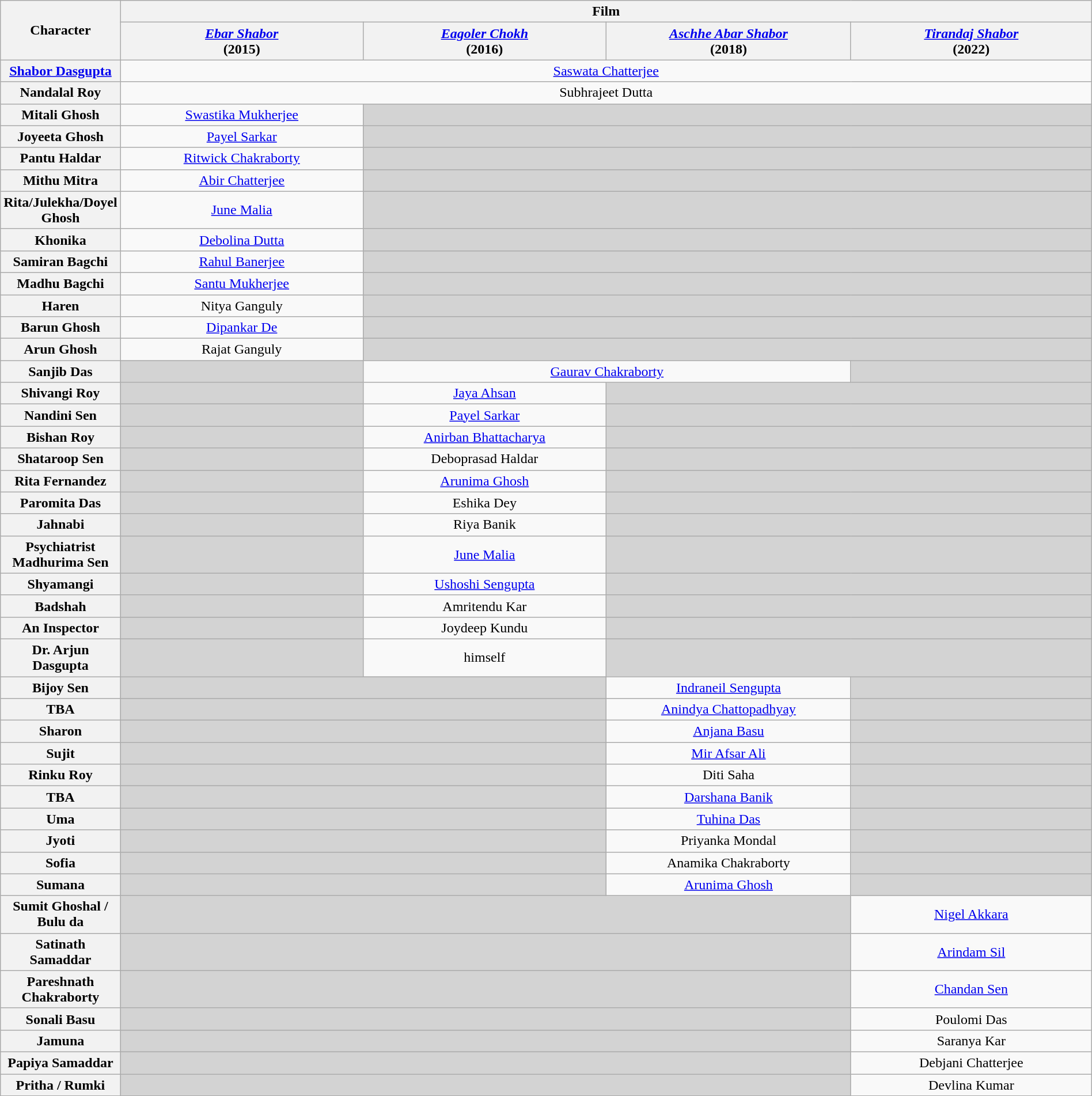<table class="wikitable" style="text-align:center;" width="100%">
<tr>
<th rowspan="2">Character</th>
<th colspan="4">Film</th>
</tr>
<tr>
<th style="width:25%;"><em><a href='#'>Ebar Shabor</a></em> <br>(2015)</th>
<th style="width:25%;"><em><a href='#'>Eagoler Chokh</a></em> <br>(2016)</th>
<th style="width:25%;"><em><a href='#'>Aschhe Abar Shabor</a></em><br>(2018)</th>
<th style="width:25%;"><em><a href='#'>Tirandaj Shabor</a></em><br>(2022)</th>
</tr>
<tr>
<th><a href='#'>Shabor Dasgupta</a></th>
<td colspan="4"><a href='#'>Saswata Chatterjee</a></td>
</tr>
<tr>
<th>Nandalal Roy</th>
<td colspan="4">Subhrajeet Dutta</td>
</tr>
<tr>
<th>Mitali Ghosh</th>
<td><a href='#'>Swastika Mukherjee</a></td>
<td colspan="3" style="background:#d3d3d3;"></td>
</tr>
<tr>
<th>Joyeeta Ghosh</th>
<td><a href='#'>Payel Sarkar</a></td>
<td colspan="3" style="background:#d3d3d3;"></td>
</tr>
<tr>
<th>Pantu Haldar</th>
<td><a href='#'>Ritwick Chakraborty</a></td>
<td colspan="3" style="background:#d3d3d3;"></td>
</tr>
<tr>
<th>Mithu Mitra</th>
<td><a href='#'>Abir Chatterjee</a></td>
<td colspan="3" style="background:#d3d3d3;"></td>
</tr>
<tr>
<th>Rita/Julekha/Doyel Ghosh</th>
<td><a href='#'>June Malia</a></td>
<td colspan="3" style="background:#d3d3d3;"></td>
</tr>
<tr>
<th>Khonika</th>
<td><a href='#'>Debolina Dutta</a></td>
<td colspan="3" style="background:#d3d3d3;"></td>
</tr>
<tr>
<th>Samiran Bagchi</th>
<td><a href='#'>Rahul Banerjee</a></td>
<td colspan="3" style="background:#d3d3d3;"></td>
</tr>
<tr>
<th>Madhu Bagchi</th>
<td><a href='#'>Santu Mukherjee</a></td>
<td colspan="3" style="background:#d3d3d3;"></td>
</tr>
<tr>
<th>Haren</th>
<td>Nitya Ganguly</td>
<td colspan="3" style="background:#d3d3d3;"></td>
</tr>
<tr>
<th>Barun Ghosh</th>
<td><a href='#'>Dipankar De</a></td>
<td colspan="3" style="background:#d3d3d3;"></td>
</tr>
<tr>
<th>Arun Ghosh</th>
<td>Rajat Ganguly</td>
<td colspan="3" style="background:#d3d3d3;"></td>
</tr>
<tr>
<th>Sanjib Das</th>
<td colspan="1" style="background:#d3d3d3;"></td>
<td colspan="2"><a href='#'>Gaurav Chakraborty</a></td>
<td colspan="1" style="background:#d3d3d3;"></td>
</tr>
<tr>
<th>Shivangi Roy</th>
<td colspan="1" style="background:#d3d3d3;"></td>
<td><a href='#'>Jaya Ahsan</a></td>
<td colspan="2" style="background:#d3d3d3;"></td>
</tr>
<tr>
<th>Nandini Sen</th>
<td colspan="1" style="background:#d3d3d3;"></td>
<td><a href='#'>Payel Sarkar</a></td>
<td colspan="2" style="background:#d3d3d3;"></td>
</tr>
<tr>
<th>Bishan Roy</th>
<td colspan="1" style="background:#d3d3d3;"></td>
<td><a href='#'>Anirban Bhattacharya</a></td>
<td colspan="2" style="background:#d3d3d3;"></td>
</tr>
<tr>
<th>Shataroop Sen</th>
<td colspan="1" style="background:#d3d3d3;"></td>
<td>Deboprasad Haldar</td>
<td colspan="2" style="background:#d3d3d3;"></td>
</tr>
<tr>
<th>Rita Fernandez</th>
<td colspan="1" style="background:#d3d3d3;"></td>
<td><a href='#'>Arunima Ghosh</a></td>
<td colspan="2" style="background:#d3d3d3;"></td>
</tr>
<tr>
<th>Paromita Das</th>
<td colspan="1" style="background:#d3d3d3;"></td>
<td>Eshika Dey</td>
<td colspan="2" style="background:#d3d3d3;"></td>
</tr>
<tr>
<th>Jahnabi</th>
<td colspan="1" style="background:#d3d3d3;"></td>
<td>Riya Banik</td>
<td colspan="2" style="background:#d3d3d3;"></td>
</tr>
<tr>
<th>Psychiatrist Madhurima Sen</th>
<td colspan="1" style="background:#d3d3d3;"></td>
<td><a href='#'>June Malia</a></td>
<td colspan="2" style="background:#d3d3d3;"></td>
</tr>
<tr>
<th>Shyamangi</th>
<td colspan="1" style="background:#d3d3d3;"></td>
<td><a href='#'>Ushoshi Sengupta</a></td>
<td colspan="2" style="background:#d3d3d3;"></td>
</tr>
<tr>
<th>Badshah</th>
<td colspan="1" style="background:#d3d3d3;"></td>
<td>Amritendu Kar</td>
<td colspan="2" style="background:#d3d3d3;"></td>
</tr>
<tr>
<th>An Inspector</th>
<td colspan="1" style="background:#d3d3d3;"></td>
<td>Joydeep Kundu</td>
<td colspan="2" style="background:#d3d3d3;"></td>
</tr>
<tr>
<th>Dr. Arjun Dasgupta</th>
<td colspan="1" style="background:#d3d3d3;"></td>
<td>himself</td>
<td colspan="2" style="background:#d3d3d3;"></td>
</tr>
<tr>
<th>Bijoy Sen</th>
<td colspan="2" style="background:#d3d3d3;"></td>
<td><a href='#'>Indraneil Sengupta</a></td>
<td colspan="1" style="background:#d3d3d3;"></td>
</tr>
<tr>
<th>TBA</th>
<td colspan="2" style="background:#d3d3d3;"></td>
<td><a href='#'>Anindya Chattopadhyay</a></td>
<td colspan="1" style="background:#d3d3d3;"></td>
</tr>
<tr>
<th>Sharon</th>
<td colspan="2" style="background:#d3d3d3;"></td>
<td><a href='#'>Anjana Basu</a></td>
<td colspan="1" style="background:#d3d3d3;"></td>
</tr>
<tr>
<th>Sujit</th>
<td colspan="2" style="background:#d3d3d3;"></td>
<td><a href='#'>Mir Afsar Ali</a></td>
<td colspan="1" style="background:#d3d3d3;"></td>
</tr>
<tr>
<th>Rinku Roy</th>
<td colspan="2" style="background:#d3d3d3;"></td>
<td>Diti Saha</td>
<td colspan="1" style="background:#d3d3d3;"></td>
</tr>
<tr>
<th>TBA</th>
<td colspan="2" style="background:#d3d3d3;"></td>
<td><a href='#'>Darshana Banik</a></td>
<td colspan="1" style="background:#d3d3d3;"></td>
</tr>
<tr>
<th>Uma</th>
<td colspan="2" style="background:#d3d3d3;"></td>
<td><a href='#'>Tuhina Das</a></td>
<td colspan="1" style="background:#d3d3d3;"></td>
</tr>
<tr>
<th>Jyoti</th>
<td colspan="2" style="background:#d3d3d3;"></td>
<td>Priyanka Mondal</td>
<td colspan="1" style="background:#d3d3d3;"></td>
</tr>
<tr>
<th>Sofia</th>
<td colspan="2" style="background:#d3d3d3;"></td>
<td>Anamika Chakraborty</td>
<td colspan="1" style="background:#d3d3d3;"></td>
</tr>
<tr>
<th>Sumana</th>
<td colspan="2" style="background:#d3d3d3;"></td>
<td><a href='#'>Arunima Ghosh</a></td>
<td colspan="1" style="background:#d3d3d3;"></td>
</tr>
<tr>
<th>Sumit Ghoshal / Bulu da</th>
<td colspan="3" style="background:#d3d3d3;"></td>
<td><a href='#'>Nigel Akkara</a></td>
</tr>
<tr>
<th>Satinath Samaddar</th>
<td colspan="3" style="background:#d3d3d3;"></td>
<td><a href='#'>Arindam Sil</a></td>
</tr>
<tr>
<th>Pareshnath Chakraborty</th>
<td colspan="3" style="background:#d3d3d3;"></td>
<td><a href='#'>Chandan Sen</a></td>
</tr>
<tr>
<th>Sonali Basu</th>
<td colspan="3" style="background:#d3d3d3;"></td>
<td>Poulomi Das</td>
</tr>
<tr>
<th>Jamuna</th>
<td colspan="3" style="background:#d3d3d3;"></td>
<td>Saranya Kar</td>
</tr>
<tr>
<th>Papiya Samaddar</th>
<td colspan="3" style="background:#d3d3d3;"></td>
<td>Debjani Chatterjee</td>
</tr>
<tr>
<th>Pritha / Rumki</th>
<td colspan="3" style="background:#d3d3d3;"></td>
<td>Devlina Kumar</td>
</tr>
</table>
